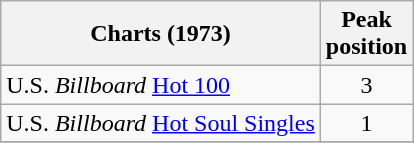<table class="wikitable sortable">
<tr>
<th>Charts (1973)</th>
<th>Peak<br>position</th>
</tr>
<tr>
<td>U.S. <em>Billboard</em> <a href='#'>Hot 100</a></td>
<td align="center">3</td>
</tr>
<tr>
<td>U.S. <em>Billboard</em> <a href='#'>Hot Soul Singles</a></td>
<td align="center">1</td>
</tr>
<tr>
</tr>
</table>
